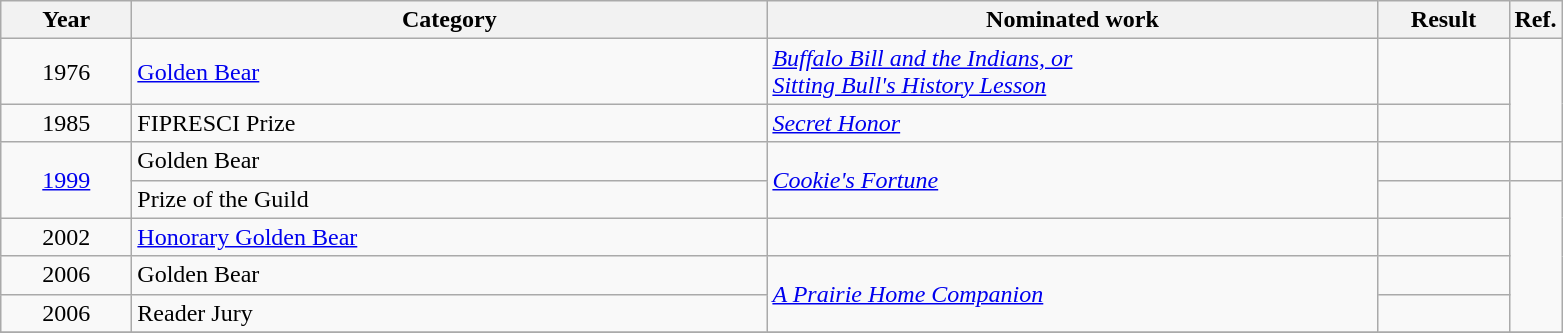<table class=wikitable>
<tr>
<th scope="col" style="width:5em;">Year</th>
<th scope="col" style="width:26em;">Category</th>
<th scope="col" style="width:25em;">Nominated work</th>
<th scope="col" style="width:5em;">Result</th>
<th>Ref.</th>
</tr>
<tr>
<td style="text-align:center;">1976</td>
<td><a href='#'>Golden Bear</a></td>
<td><em><a href='#'>Buffalo Bill and the Indians, or <br> Sitting Bull's History Lesson</a></em></td>
<td></td>
<td rowspan=2></td>
</tr>
<tr>
<td style="text-align:center;">1985</td>
<td>FIPRESCI Prize</td>
<td><em><a href='#'>Secret Honor</a></em></td>
<td></td>
</tr>
<tr>
<td style="text-align:center;", rowspan=2><a href='#'>1999</a></td>
<td>Golden Bear</td>
<td rowspan="2"><em><a href='#'>Cookie's Fortune</a></em></td>
<td></td>
<td></td>
</tr>
<tr>
<td>Prize of the Guild</td>
<td></td>
<td rowspan=4></td>
</tr>
<tr>
<td style="text-align:center;">2002</td>
<td><a href='#'>Honorary Golden Bear</a></td>
<td></td>
<td></td>
</tr>
<tr>
<td style="text-align:center;">2006</td>
<td>Golden Bear</td>
<td rowspan="2"><em><a href='#'>A Prairie Home Companion</a></em></td>
<td></td>
</tr>
<tr>
<td style="text-align:center;">2006</td>
<td>Reader Jury</td>
<td></td>
</tr>
<tr>
</tr>
</table>
